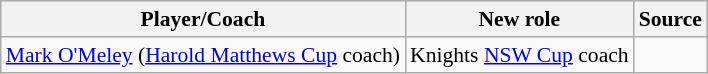<table class="wikitable sortable" style="text-align: center; font-size:90%">
<tr style="background:#efefef;">
<th>Player/Coach</th>
<th>New role</th>
<th>Source</th>
</tr>
<tr>
<td><a href='#'>Mark O'Meley</a> (<a href='#'>Harold Matthews Cup</a> coach)</td>
<td>Knights <a href='#'>NSW Cup</a> coach</td>
<td></td>
</tr>
</table>
